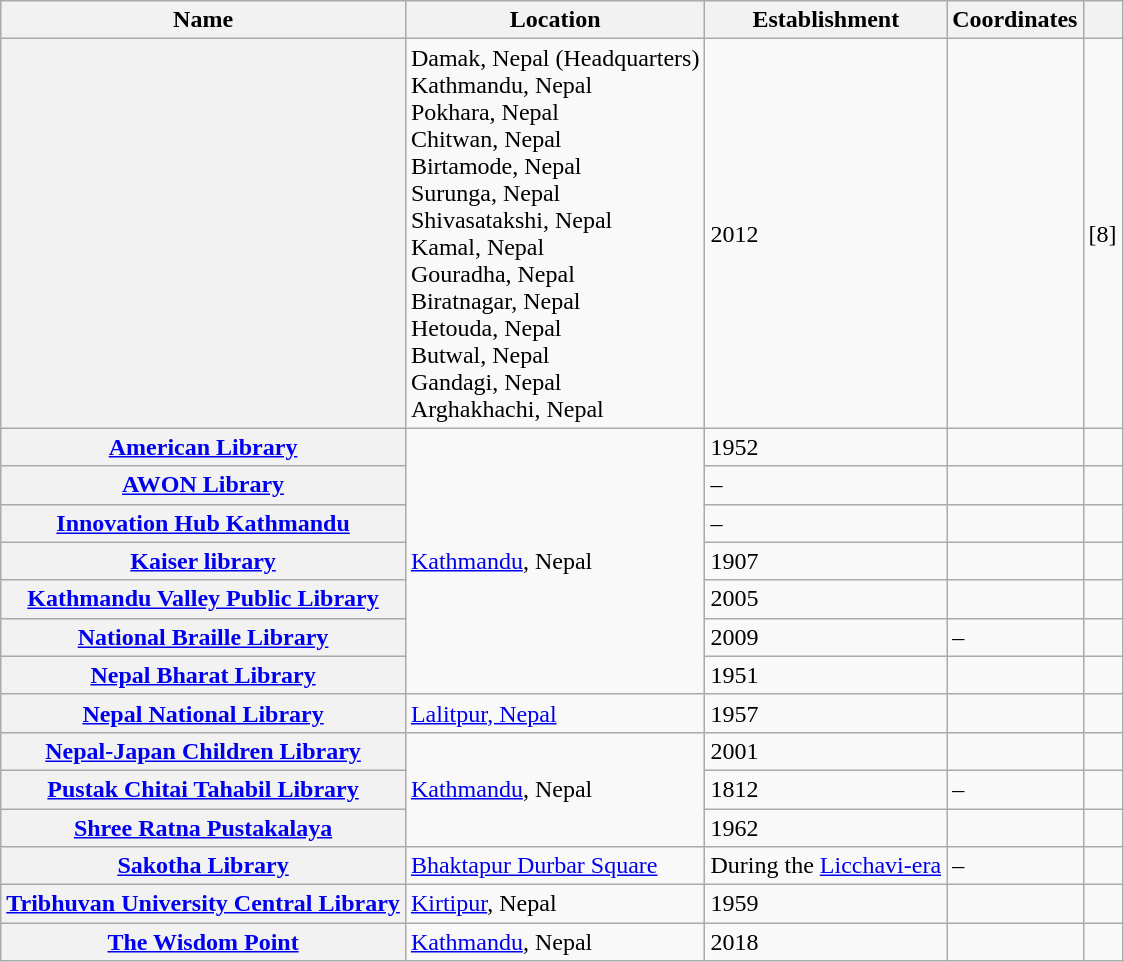<table class="wikitable plainrowheaders sortable">
<tr>
<th scope="col">Name</th>
<th>Location</th>
<th>Establishment</th>
<th>Coordinates</th>
<th scope="col" class="unsortable"></th>
</tr>
<tr>
<th></th>
<td>Damak, Nepal (Headquarters)<br>Kathmandu, Nepal<br>Pokhara, Nepal<br>Chitwan, Nepal<br>Birtamode, Nepal<br>Surunga, Nepal <br>Shivasatakshi, Nepal<br>Kamal, Nepal<br>Gouradha, Nepal<br>Biratnagar, Nepal<br>Hetouda, Nepal <br>Butwal, Nepal<br>Gandagi, Nepal<br>Arghakhachi, Nepal</td>
<td>2012</td>
<td></td>
<td>[8]</td>
</tr>
<tr>
<th scope="row"><a href='#'>American Library</a></th>
<td rowspan="7"><a href='#'>Kathmandu</a>, Nepal</td>
<td>1952</td>
<td></td>
<td style="text-align:center;"></td>
</tr>
<tr>
<th scope="row"><a href='#'>AWON Library</a></th>
<td>–</td>
<td></td>
<td style="text-align:center;"></td>
</tr>
<tr>
<th scope="row"><a href='#'>Innovation Hub Kathmandu</a></th>
<td>–</td>
<td></td>
<td style="text-align:center;"></td>
</tr>
<tr>
<th scope="row"><a href='#'>Kaiser library</a></th>
<td>1907</td>
<td></td>
<td style="text-align:center;"></td>
</tr>
<tr>
<th scope="row"><a href='#'>Kathmandu Valley Public Library</a></th>
<td>2005</td>
<td></td>
<td style="text-align:center;"></td>
</tr>
<tr>
<th scope="row"><a href='#'>National Braille Library</a></th>
<td>2009</td>
<td>–</td>
<td style="text-align:center;"></td>
</tr>
<tr>
<th scope="row"><a href='#'>Nepal Bharat Library</a></th>
<td>1951</td>
<td></td>
<td style="text-align:center;"></td>
</tr>
<tr>
<th scope="row"><a href='#'>Nepal National Library</a></th>
<td><a href='#'>Lalitpur, Nepal</a></td>
<td>1957</td>
<td></td>
<td style="text-align:center;"></td>
</tr>
<tr>
<th scope="row"><a href='#'>Nepal-Japan Children Library</a></th>
<td rowspan="3"><a href='#'>Kathmandu</a>, Nepal</td>
<td>2001</td>
<td></td>
<td style="text-align:center;"></td>
</tr>
<tr>
<th scope="row"><a href='#'>Pustak Chitai Tahabil Library</a></th>
<td>1812</td>
<td>–</td>
<td style="text-align:center;"></td>
</tr>
<tr>
<th scope="row"><a href='#'>Shree Ratna Pustakalaya</a></th>
<td>1962</td>
<td></td>
<td style="text-align:center;"></td>
</tr>
<tr>
<th scope="row"><a href='#'>Sakotha Library</a></th>
<td><a href='#'>Bhaktapur Durbar Square</a></td>
<td>During the <a href='#'>Licchavi-era</a></td>
<td>–</td>
<td style="text-align:center;"></td>
</tr>
<tr>
<th scope="row"><a href='#'>Tribhuvan University Central Library</a></th>
<td><a href='#'>Kirtipur</a>, Nepal</td>
<td>1959</td>
<td></td>
<td style="text-align:center;"></td>
</tr>
<tr>
<th scope="row"><a href='#'>The Wisdom Point</a></th>
<td><a href='#'>Kathmandu</a>, Nepal</td>
<td>2018</td>
<td></td>
<td style="text-align:center;"></td>
</tr>
</table>
